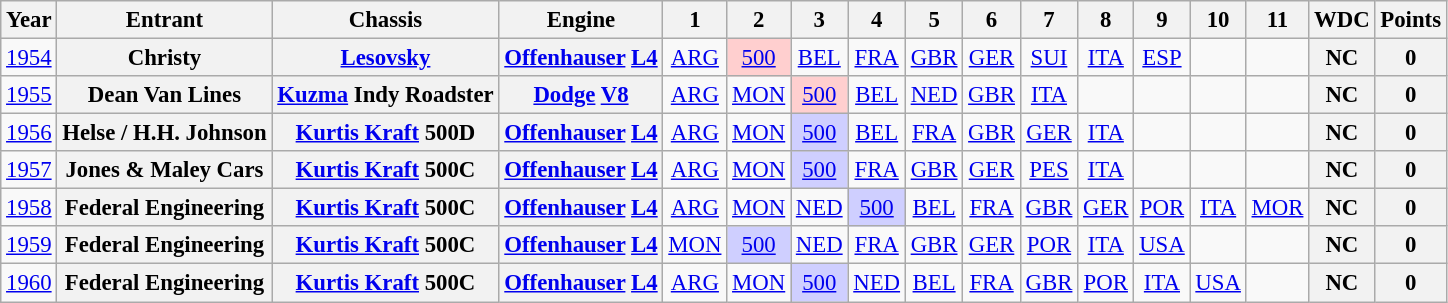<table class="wikitable" style="text-align:center; font-size:95%">
<tr>
<th>Year</th>
<th>Entrant</th>
<th>Chassis</th>
<th>Engine</th>
<th>1</th>
<th>2</th>
<th>3</th>
<th>4</th>
<th>5</th>
<th>6</th>
<th>7</th>
<th>8</th>
<th>9</th>
<th>10</th>
<th>11</th>
<th>WDC</th>
<th>Points</th>
</tr>
<tr>
<td><a href='#'>1954</a></td>
<th>Christy</th>
<th><a href='#'>Lesovsky</a></th>
<th><a href='#'>Offenhauser</a> <a href='#'>L4</a></th>
<td><a href='#'>ARG</a></td>
<td style="background:#FFCFCF;"><a href='#'>500</a><br></td>
<td><a href='#'>BEL</a></td>
<td><a href='#'>FRA</a></td>
<td><a href='#'>GBR</a></td>
<td><a href='#'>GER</a></td>
<td><a href='#'>SUI</a></td>
<td><a href='#'>ITA</a></td>
<td><a href='#'>ESP</a></td>
<td></td>
<td></td>
<th>NC</th>
<th>0</th>
</tr>
<tr>
<td><a href='#'>1955</a></td>
<th>Dean Van Lines</th>
<th><a href='#'>Kuzma</a> Indy Roadster</th>
<th><a href='#'>Dodge</a> <a href='#'>V8</a></th>
<td><a href='#'>ARG</a></td>
<td><a href='#'>MON</a></td>
<td style="background:#FFCFCF;"><a href='#'>500</a><br></td>
<td><a href='#'>BEL</a></td>
<td><a href='#'>NED</a></td>
<td><a href='#'>GBR</a></td>
<td><a href='#'>ITA</a></td>
<td></td>
<td></td>
<td></td>
<td></td>
<th>NC</th>
<th>0</th>
</tr>
<tr>
<td><a href='#'>1956</a></td>
<th>Helse / H.H. Johnson</th>
<th><a href='#'>Kurtis Kraft</a> 500D</th>
<th><a href='#'>Offenhauser</a> <a href='#'>L4</a></th>
<td><a href='#'>ARG</a></td>
<td><a href='#'>MON</a></td>
<td style="background:#CFCFFF;"><a href='#'>500</a><br></td>
<td><a href='#'>BEL</a></td>
<td><a href='#'>FRA</a></td>
<td><a href='#'>GBR</a></td>
<td><a href='#'>GER</a></td>
<td><a href='#'>ITA</a></td>
<td></td>
<td></td>
<td></td>
<th>NC</th>
<th>0</th>
</tr>
<tr>
<td><a href='#'>1957</a></td>
<th>Jones & Maley Cars</th>
<th><a href='#'>Kurtis Kraft</a> 500C</th>
<th><a href='#'>Offenhauser</a> <a href='#'>L4</a></th>
<td><a href='#'>ARG</a></td>
<td><a href='#'>MON</a></td>
<td style="background:#CFCFFF;"><a href='#'>500</a><br></td>
<td><a href='#'>FRA</a></td>
<td><a href='#'>GBR</a></td>
<td><a href='#'>GER</a></td>
<td><a href='#'>PES</a></td>
<td><a href='#'>ITA</a></td>
<td></td>
<td></td>
<td></td>
<th>NC</th>
<th>0</th>
</tr>
<tr>
<td><a href='#'>1958</a></td>
<th>Federal Engineering</th>
<th><a href='#'>Kurtis Kraft</a> 500C</th>
<th><a href='#'>Offenhauser</a> <a href='#'>L4</a></th>
<td><a href='#'>ARG</a></td>
<td><a href='#'>MON</a></td>
<td><a href='#'>NED</a></td>
<td style="background:#CFCFFF;"><a href='#'>500</a><br></td>
<td><a href='#'>BEL</a></td>
<td><a href='#'>FRA</a></td>
<td><a href='#'>GBR</a></td>
<td><a href='#'>GER</a></td>
<td><a href='#'>POR</a></td>
<td><a href='#'>ITA</a></td>
<td><a href='#'>MOR</a></td>
<th>NC</th>
<th>0</th>
</tr>
<tr>
<td><a href='#'>1959</a></td>
<th>Federal Engineering</th>
<th><a href='#'>Kurtis Kraft</a> 500C</th>
<th><a href='#'>Offenhauser</a> <a href='#'>L4</a></th>
<td><a href='#'>MON</a></td>
<td style="background:#CFCFFF;"><a href='#'>500</a><br></td>
<td><a href='#'>NED</a></td>
<td><a href='#'>FRA</a></td>
<td><a href='#'>GBR</a></td>
<td><a href='#'>GER</a></td>
<td><a href='#'>POR</a></td>
<td><a href='#'>ITA</a></td>
<td><a href='#'>USA</a></td>
<td></td>
<td></td>
<th>NC</th>
<th>0</th>
</tr>
<tr>
<td><a href='#'>1960</a></td>
<th>Federal Engineering</th>
<th><a href='#'>Kurtis Kraft</a> 500C</th>
<th><a href='#'>Offenhauser</a> <a href='#'>L4</a></th>
<td><a href='#'>ARG</a></td>
<td><a href='#'>MON</a></td>
<td style="background:#CFCFFF;"><a href='#'>500</a><br></td>
<td><a href='#'>NED</a></td>
<td><a href='#'>BEL</a></td>
<td><a href='#'>FRA</a></td>
<td><a href='#'>GBR</a></td>
<td><a href='#'>POR</a></td>
<td><a href='#'>ITA</a></td>
<td><a href='#'>USA</a></td>
<td></td>
<th>NC</th>
<th>0</th>
</tr>
</table>
